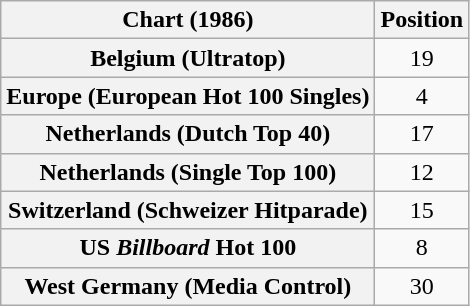<table class="wikitable sortable plainrowheaders" style="text-align:center">
<tr>
<th>Chart (1986)</th>
<th>Position</th>
</tr>
<tr>
<th scope="row">Belgium (Ultratop)</th>
<td>19</td>
</tr>
<tr>
<th scope="row">Europe (European Hot 100 Singles)</th>
<td>4</td>
</tr>
<tr>
<th scope="row">Netherlands (Dutch Top 40)</th>
<td>17</td>
</tr>
<tr>
<th scope="row">Netherlands (Single Top 100)</th>
<td>12</td>
</tr>
<tr>
<th scope="row">Switzerland (Schweizer Hitparade)</th>
<td>15</td>
</tr>
<tr>
<th scope="row">US <em>Billboard</em> Hot 100</th>
<td>8</td>
</tr>
<tr>
<th scope="row">West Germany (Media Control)</th>
<td>30</td>
</tr>
</table>
